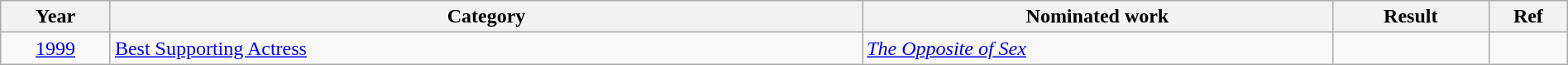<table class="wikitable" width="100%">
<tr>
<th width="7%">Year</th>
<th width="48%">Category</th>
<th width="30%">Nominated work</th>
<th width="10%">Result</th>
<th width="5%">Ref</th>
</tr>
<tr>
<td align="center"><a href='#'>1999</a></td>
<td><a href='#'>Best Supporting Actress</a></td>
<td><em><a href='#'>The Opposite of Sex</a></em></td>
<td></td>
<td align="center"></td>
</tr>
</table>
